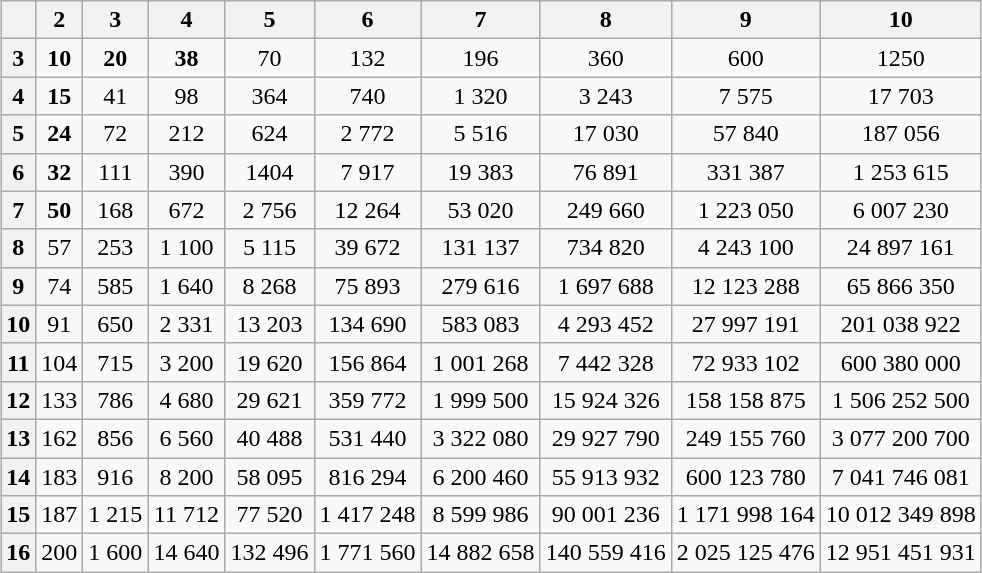<table class="wikitable" style="text-align:center; margin-left:auto; margin-right:auto;">
<tr>
<th></th>
<th>2</th>
<th>3</th>
<th>4</th>
<th>5</th>
<th>6</th>
<th>7</th>
<th>8</th>
<th>9</th>
<th>10</th>
</tr>
<tr>
<th>3</th>
<td><strong>10</strong></td>
<td><strong>20</strong></td>
<td><strong>38</strong></td>
<td>70</td>
<td>132</td>
<td>196</td>
<td>360</td>
<td>600</td>
<td>1250</td>
</tr>
<tr>
<th>4</th>
<td><strong>15</strong></td>
<td>41</td>
<td>98</td>
<td>364</td>
<td>740</td>
<td>1 320</td>
<td>3 243</td>
<td>7 575</td>
<td>17 703</td>
</tr>
<tr>
<th>5</th>
<td><strong>24</strong></td>
<td>72</td>
<td>212</td>
<td>624</td>
<td>2 772</td>
<td>5 516</td>
<td>17 030</td>
<td>57 840</td>
<td>187 056</td>
</tr>
<tr>
<th>6</th>
<td><strong>32</strong></td>
<td>111</td>
<td>390</td>
<td>1404</td>
<td>7 917</td>
<td>19 383</td>
<td>76 891</td>
<td>331 387</td>
<td>1 253 615</td>
</tr>
<tr>
<th>7</th>
<td><strong>50</strong></td>
<td>168</td>
<td>672</td>
<td>2 756</td>
<td>12 264</td>
<td>53 020</td>
<td>249 660</td>
<td>1 223 050</td>
<td>6 007 230</td>
</tr>
<tr>
<th>8</th>
<td>57</td>
<td>253</td>
<td>1 100</td>
<td>5 115</td>
<td>39 672</td>
<td>131 137</td>
<td>734 820</td>
<td>4 243 100</td>
<td>24 897 161</td>
</tr>
<tr>
<th>9</th>
<td>74</td>
<td>585</td>
<td>1 640</td>
<td>8 268</td>
<td>75 893</td>
<td>279 616</td>
<td>1 697 688</td>
<td>12 123 288</td>
<td>65 866 350</td>
</tr>
<tr>
<th>10</th>
<td>91</td>
<td>650</td>
<td>2 331</td>
<td>13 203</td>
<td>134 690</td>
<td>583 083</td>
<td>4 293 452</td>
<td>27 997 191</td>
<td>201 038 922</td>
</tr>
<tr>
<th>11</th>
<td>104</td>
<td>715</td>
<td>3 200</td>
<td>19 620</td>
<td>156 864</td>
<td>1 001 268</td>
<td>7 442 328</td>
<td>72 933 102</td>
<td>600 380 000</td>
</tr>
<tr>
<th>12</th>
<td>133</td>
<td>786</td>
<td>4 680</td>
<td>29 621</td>
<td>359 772</td>
<td>1 999 500</td>
<td>15 924 326</td>
<td>158 158 875</td>
<td>1 506 252 500</td>
</tr>
<tr>
<th>13</th>
<td>162</td>
<td>856</td>
<td>6 560</td>
<td>40 488</td>
<td>531 440</td>
<td>3 322 080</td>
<td>29 927 790</td>
<td>249 155 760</td>
<td>3 077 200 700</td>
</tr>
<tr>
<th>14</th>
<td>183</td>
<td>916</td>
<td>8 200</td>
<td>58 095</td>
<td>816 294</td>
<td>6 200 460</td>
<td>55 913 932</td>
<td>600 123 780</td>
<td>7 041 746 081</td>
</tr>
<tr>
<th>15</th>
<td>187</td>
<td>1 215</td>
<td>11 712</td>
<td>77 520</td>
<td>1 417 248</td>
<td>8 599 986</td>
<td>90 001 236</td>
<td>1 171 998 164</td>
<td>10 012 349 898</td>
</tr>
<tr>
<th>16</th>
<td>200</td>
<td>1 600</td>
<td>14 640</td>
<td>132 496</td>
<td>1 771 560</td>
<td>14 882 658</td>
<td>140 559 416</td>
<td>2 025 125 476</td>
<td>12 951 451 931</td>
</tr>
</table>
